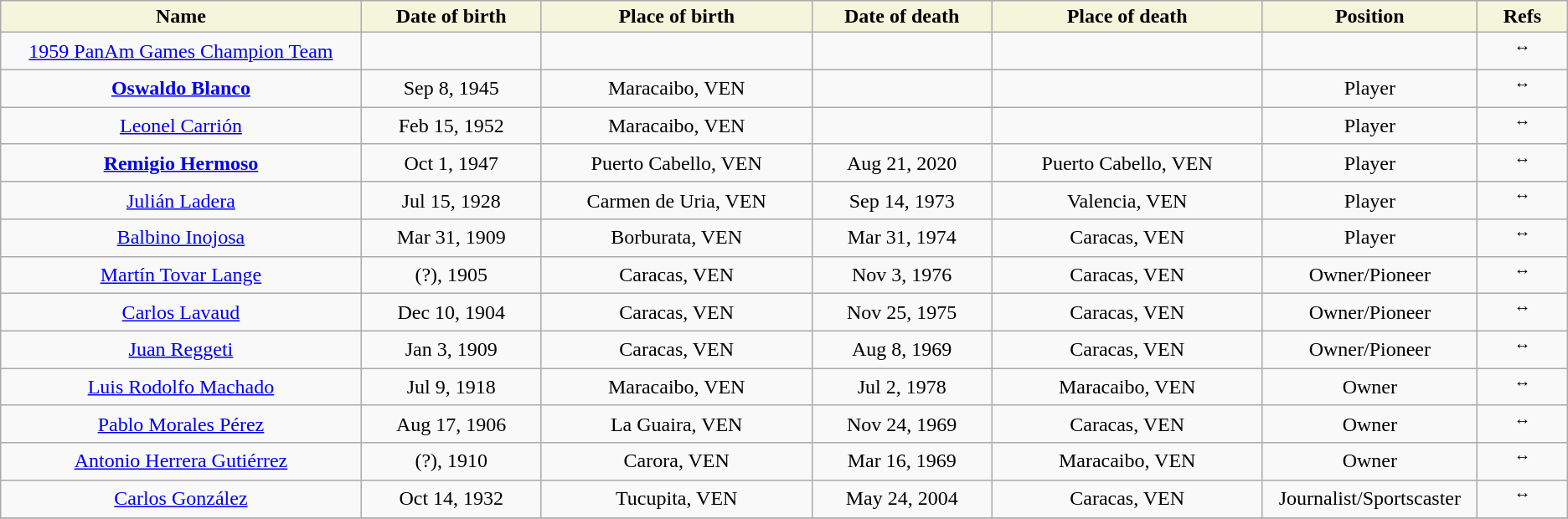<table class="wikitable">
<tr>
<th style="background:#F5F5DC;" width=20%>Name</th>
<th width=10% style="background:#F5F5DC;">Date of birth</th>
<th width=15% style="background:#F5F5DC;">Place of birth</th>
<th width=10% style="background:#F5F5DC;">Date of death</th>
<th width=15% style="background:#F5F5DC;">Place of death</th>
<th width=10% style="background:#F5F5DC;">Position</th>
<th width=5% style="background:#F5F5DC;">Refs</th>
</tr>
<tr align=center>
<td><a href='#'>1959 PanAm Games Champion Team</a></td>
<td></td>
<td></td>
<td></td>
<td></td>
<td></td>
<td><sup> ↔ </sup> </td>
</tr>
<tr align=center>
<td><strong><a href='#'>Oswaldo Blanco</a></strong></td>
<td>Sep 8, 1945</td>
<td>Maracaibo, VEN</td>
<td></td>
<td></td>
<td>Player</td>
<td><sup> ↔ </sup> </td>
</tr>
<tr align=center>
<td><a href='#'>Leonel Carrión</a></td>
<td>Feb 15, 1952</td>
<td>Maracaibo, VEN</td>
<td></td>
<td></td>
<td>Player</td>
<td><sup> ↔ </sup> </td>
</tr>
<tr align=center>
<td><strong><a href='#'>Remigio Hermoso</a></strong></td>
<td>Oct 1, 1947</td>
<td>Puerto Cabello, VEN</td>
<td>Aug 21, 2020</td>
<td>Puerto Cabello, VEN</td>
<td>Player</td>
<td><sup> ↔ </sup> </td>
</tr>
<tr align=center>
<td><a href='#'>Julián Ladera</a></td>
<td>Jul 15, 1928</td>
<td>Carmen de Uria, VEN</td>
<td>Sep 14, 1973</td>
<td>Valencia, VEN</td>
<td>Player</td>
<td><sup> ↔ </sup> </td>
</tr>
<tr align=center>
<td><a href='#'>Balbino Inojosa</a></td>
<td>Mar 31, 1909</td>
<td>Borburata, VEN</td>
<td>Mar 31, 1974</td>
<td>Caracas, VEN</td>
<td>Player</td>
<td><sup> ↔ </sup> </td>
</tr>
<tr align=center>
<td><a href='#'>Martín Tovar Lange</a></td>
<td>(?), 1905</td>
<td>Caracas, VEN</td>
<td>Nov 3, 1976</td>
<td>Caracas, VEN</td>
<td>Owner/Pioneer</td>
<td><sup> ↔ </sup> </td>
</tr>
<tr align=center>
<td><a href='#'>Carlos Lavaud</a></td>
<td>Dec 10, 1904</td>
<td>Caracas, VEN</td>
<td>Nov 25, 1975</td>
<td>Caracas, VEN</td>
<td>Owner/Pioneer</td>
<td><sup> ↔ </sup> </td>
</tr>
<tr align=center>
<td><a href='#'>Juan Reggeti</a></td>
<td>Jan 3, 1909</td>
<td>Caracas, VEN</td>
<td>Aug 8, 1969</td>
<td>Caracas, VEN</td>
<td>Owner/Pioneer</td>
<td><sup> ↔ </sup> </td>
</tr>
<tr align=center>
<td><a href='#'>Luis Rodolfo Machado</a></td>
<td>Jul 9, 1918</td>
<td>Maracaibo, VEN</td>
<td>Jul 2, 1978</td>
<td>Maracaibo, VEN</td>
<td>Owner</td>
<td><sup> ↔ </sup> </td>
</tr>
<tr align=center>
<td><a href='#'>Pablo Morales Pérez</a></td>
<td>Aug 17, 1906</td>
<td>La Guaira, VEN</td>
<td>Nov 24, 1969</td>
<td>Caracas, VEN</td>
<td>Owner</td>
<td><sup> ↔ </sup> </td>
</tr>
<tr align=center>
<td><a href='#'>Antonio Herrera Gutiérrez</a></td>
<td>(?), 1910</td>
<td>Carora, VEN</td>
<td>Mar 16, 1969</td>
<td>Maracaibo, VEN</td>
<td>Owner</td>
<td><sup> ↔ </sup> </td>
</tr>
<tr align=center>
<td><a href='#'>Carlos González</a></td>
<td>Oct 14, 1932</td>
<td>Tucupita, VEN</td>
<td>May 24, 2004</td>
<td>Caracas, VEN</td>
<td>Journalist/Sportscaster</td>
<td><sup> ↔ </sup> </td>
</tr>
<tr align=center>
</tr>
</table>
